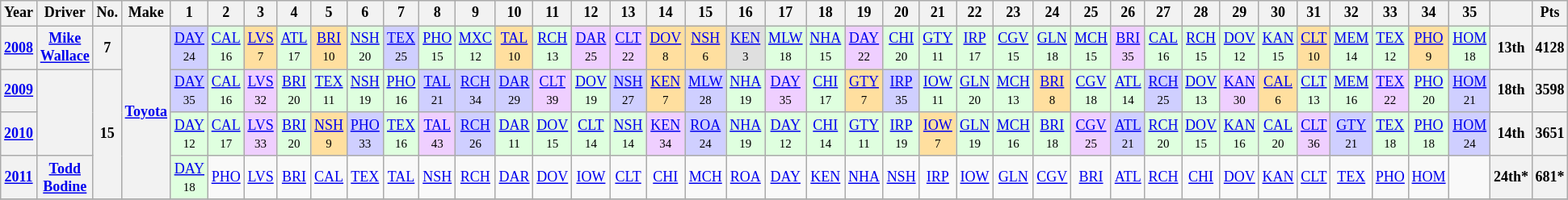<table class="wikitable" style="text-align:center; font-size:75%">
<tr>
<th>Year</th>
<th>Driver</th>
<th>No.</th>
<th>Make</th>
<th>1</th>
<th>2</th>
<th>3</th>
<th>4</th>
<th>5</th>
<th>6</th>
<th>7</th>
<th>8</th>
<th>9</th>
<th>10</th>
<th>11</th>
<th>12</th>
<th>13</th>
<th>14</th>
<th>15</th>
<th>16</th>
<th>17</th>
<th>18</th>
<th>19</th>
<th>20</th>
<th>21</th>
<th>22</th>
<th>23</th>
<th>24</th>
<th>25</th>
<th>26</th>
<th>27</th>
<th>28</th>
<th>29</th>
<th>30</th>
<th>31</th>
<th>32</th>
<th>33</th>
<th>34</th>
<th>35</th>
<th></th>
<th>Pts</th>
</tr>
<tr>
<th><a href='#'>2008</a></th>
<th><a href='#'>Mike Wallace</a></th>
<th>7</th>
<th rowspan=4><a href='#'>Toyota</a></th>
<td style="background:#CFCFFF;"><a href='#'>DAY</a><br><small>24</small></td>
<td style="background:#DFFFDF;"><a href='#'>CAL</a><br><small>16</small></td>
<td style="background:#FFDF9F;"><a href='#'>LVS</a><br><small>7</small></td>
<td style="background:#DFFFDF;"><a href='#'>ATL</a><br><small>17</small></td>
<td style="background:#FFDF9F;"><a href='#'>BRI</a><br><small>10</small></td>
<td style="background:#DFFFDF;"><a href='#'>NSH</a><br><small>20</small></td>
<td style="background:#CFCFFF;"><a href='#'>TEX</a><br><small>25</small></td>
<td style="background:#DFFFDF;"><a href='#'>PHO</a><br><small>15</small></td>
<td style="background:#DFFFDF;"><a href='#'>MXC</a><br><small>12</small></td>
<td style="background:#FFDF9F;"><a href='#'>TAL</a><br><small>10</small></td>
<td style="background:#DFFFDF;"><a href='#'>RCH</a><br><small>13</small></td>
<td style="background:#EFCFFF;"><a href='#'>DAR</a><br><small>25</small></td>
<td style="background:#EFCFFF;"><a href='#'>CLT</a><br><small>22</small></td>
<td style="background:#FFDF9F;"><a href='#'>DOV</a><br><small>8</small></td>
<td style="background:#FFDF9F;"><a href='#'>NSH</a><br><small>6</small></td>
<td style="background:#DFDFDF;"><a href='#'>KEN</a><br><small>3</small></td>
<td style="background:#DFFFDF;"><a href='#'>MLW</a><br><small>18</small></td>
<td style="background:#DFFFDF;"><a href='#'>NHA</a><br><small>15</small></td>
<td style="background:#EFCFFF;"><a href='#'>DAY</a><br><small>22</small></td>
<td style="background:#DFFFDF;"><a href='#'>CHI</a><br><small>20</small></td>
<td style="background:#DFFFDF;"><a href='#'>GTY</a><br><small>11</small></td>
<td style="background:#DFFFDF;"><a href='#'>IRP</a><br><small>17</small></td>
<td style="background:#DFFFDF;"><a href='#'>CGV</a><br><small>15</small></td>
<td style="background:#DFFFDF;"><a href='#'>GLN</a><br><small>18</small></td>
<td style="background:#DFFFDF;"><a href='#'>MCH</a><br><small>15</small></td>
<td style="background:#EFCFFF;"><a href='#'>BRI</a><br><small>35</small></td>
<td style="background:#DFFFDF;"><a href='#'>CAL</a><br><small>16</small></td>
<td style="background:#DFFFDF;"><a href='#'>RCH</a><br><small>15</small></td>
<td style="background:#DFFFDF;"><a href='#'>DOV</a><br><small>12</small></td>
<td style="background:#DFFFDF;"><a href='#'>KAN</a><br><small>15</small></td>
<td style="background:#FFDF9F;"><a href='#'>CLT</a><br><small>10</small></td>
<td style="background:#DFFFDF;"><a href='#'>MEM</a><br><small>14</small></td>
<td style="background:#DFFFDF;"><a href='#'>TEX</a><br><small>12</small></td>
<td style="background:#FFDF9F;"><a href='#'>PHO</a><br><small>9</small></td>
<td style="background:#DFFFDF;"><a href='#'>HOM</a><br><small>18</small></td>
<th>13th</th>
<th>4128</th>
</tr>
<tr>
<th><a href='#'>2009</a></th>
<th rowspan=2></th>
<th rowspan=3>15</th>
<td style="background:#CFCFFF;"><a href='#'>DAY</a><br><small>35</small></td>
<td style="background:#DFFFDF;"><a href='#'>CAL</a><br><small>16</small></td>
<td style="background:#EFCFFF;"><a href='#'>LVS</a><br><small>32</small></td>
<td style="background:#DFFFDF;"><a href='#'>BRI</a><br><small>20</small></td>
<td style="background:#DFFFDF;"><a href='#'>TEX</a><br><small>11</small></td>
<td style="background:#DFFFDF;"><a href='#'>NSH</a><br><small>19</small></td>
<td style="background:#DFFFDF;"><a href='#'>PHO</a><br><small>16</small></td>
<td style="background:#CFCFFF;"><a href='#'>TAL</a><br><small>21</small></td>
<td style="background:#CFCFFF;"><a href='#'>RCH</a><br><small>34</small></td>
<td style="background:#CFCFFF;"><a href='#'>DAR</a><br><small>29</small></td>
<td style="background:#EFCFFF;"><a href='#'>CLT</a><br><small>39</small></td>
<td style="background:#DFFFDF;"><a href='#'>DOV</a><br><small>19</small></td>
<td style="background:#CFCFFF;"><a href='#'>NSH</a><br><small>27</small></td>
<td style="background:#FFDF9F;"><a href='#'>KEN</a><br><small>7</small></td>
<td style="background:#CFCFFF;"><a href='#'>MLW</a><br><small>28</small></td>
<td style="background:#DFFFDF;"><a href='#'>NHA</a><br><small>19</small></td>
<td style="background:#EFCFFF;"><a href='#'>DAY</a><br><small>35</small></td>
<td style="background:#DFFFDF;"><a href='#'>CHI</a><br><small>17</small></td>
<td style="background:#FFDF9F;"><a href='#'>GTY</a><br><small>7</small></td>
<td style="background:#CFCFFF;"><a href='#'>IRP</a><br><small>35</small></td>
<td style="background:#DFFFDF;"><a href='#'>IOW</a><br><small>11</small></td>
<td style="background:#DFFFDF;"><a href='#'>GLN</a><br><small>20</small></td>
<td style="background:#DFFFDF;"><a href='#'>MCH</a><br><small>13</small></td>
<td style="background:#FFDF9F;"><a href='#'>BRI</a><br><small>8</small></td>
<td style="background:#DFFFDF;"><a href='#'>CGV</a><br><small>18</small></td>
<td style="background:#DFFFDF;"><a href='#'>ATL</a><br><small>14</small></td>
<td style="background:#CFCFFF;"><a href='#'>RCH</a><br><small>25</small></td>
<td style="background:#DFFFDF;"><a href='#'>DOV</a><br><small>13</small></td>
<td style="background:#EFCFFF;"><a href='#'>KAN</a><br><small>30</small></td>
<td style="background:#FFDF9F;"><a href='#'>CAL</a><br><small>6</small></td>
<td style="background:#DFFFDF;"><a href='#'>CLT</a><br><small>13</small></td>
<td style="background:#DFFFDF;"><a href='#'>MEM</a><br><small>16</small></td>
<td style="background:#EFCFFF;"><a href='#'>TEX</a><br><small>22</small></td>
<td style="background:#DFFFDF;"><a href='#'>PHO</a><br><small>20</small></td>
<td style="background:#CFCFFF;"><a href='#'>HOM</a><br><small>21</small></td>
<th>18th</th>
<th>3598</th>
</tr>
<tr>
<th><a href='#'>2010</a></th>
<td style="background:#DFFFDF;"><a href='#'>DAY</a><br><small>12</small></td>
<td style="background:#DFFFDF;"><a href='#'>CAL</a><br><small>17</small></td>
<td style="background:#EFCFFF;"><a href='#'>LVS</a><br><small>33</small></td>
<td style="background:#DFFFDF;"><a href='#'>BRI</a><br><small>20</small></td>
<td style="background:#FFDF9F;"><a href='#'>NSH</a><br><small>9</small></td>
<td style="background:#CFCFFF;"><a href='#'>PHO</a><br><small>33</small></td>
<td style="background:#DFFFDF;"><a href='#'>TEX</a><br><small>16</small></td>
<td style="background:#EFCFFF;"><a href='#'>TAL</a><br><small>43</small></td>
<td style="background:#CFCFFF;"><a href='#'>RCH</a><br><small>26</small></td>
<td style="background:#DFFFDF;"><a href='#'>DAR</a><br><small>11</small></td>
<td style="background:#DFFFDF;"><a href='#'>DOV</a><br><small>15</small></td>
<td style="background:#DFFFDF;"><a href='#'>CLT</a><br><small>14</small></td>
<td style="background:#DFFFDF;"><a href='#'>NSH</a><br><small>14</small></td>
<td style="background:#EFCFFF;"><a href='#'>KEN</a><br><small>34</small></td>
<td style="background:#CFCFFF;"><a href='#'>ROA</a><br><small>24</small></td>
<td style="background:#DFFFDF;"><a href='#'>NHA</a><br><small>19</small></td>
<td style="background:#DFFFDF;"><a href='#'>DAY</a><br><small>12</small></td>
<td style="background:#DFFFDF;"><a href='#'>CHI</a><br><small>14</small></td>
<td style="background:#DFFFDF;"><a href='#'>GTY</a><br><small>11</small></td>
<td style="background:#DFFFDF;"><a href='#'>IRP</a><br><small>19</small></td>
<td style="background:#FFDF9F;"><a href='#'>IOW</a><br><small>7</small></td>
<td style="background:#DFFFDF;"><a href='#'>GLN</a><br><small>19</small></td>
<td style="background:#DFFFDF;"><a href='#'>MCH</a><br><small>16</small></td>
<td style="background:#DFFFDF;"><a href='#'>BRI</a><br><small>18</small></td>
<td style="background:#EFCFFF;"><a href='#'>CGV</a><br><small>25</small></td>
<td style="background:#CFCFFF;"><a href='#'>ATL</a><br><small>21</small></td>
<td style="background:#DFFFDF;"><a href='#'>RCH</a><br><small>20</small></td>
<td style="background:#DFFFDF;"><a href='#'>DOV</a><br><small>15</small></td>
<td style="background:#DFFFDF;"><a href='#'>KAN</a><br><small>16</small></td>
<td style="background:#DFFFDF;"><a href='#'>CAL</a><br><small>20</small></td>
<td style="background:#EFCFFF;"><a href='#'>CLT</a><br><small>36</small></td>
<td style="background:#CFCFFF;"><a href='#'>GTY</a><br><small>21</small></td>
<td style="background:#DFFFDF;"><a href='#'>TEX</a><br><small>18</small></td>
<td style="background:#DFFFDF;"><a href='#'>PHO</a><br><small>18</small></td>
<td style="background:#CFCFFF;"><a href='#'>HOM</a><br><small>24</small></td>
<th>14th</th>
<th>3651</th>
</tr>
<tr>
<th><a href='#'>2011</a></th>
<th><a href='#'>Todd Bodine</a></th>
<td style="background:#DFFFDF;"><a href='#'>DAY</a><br><small>18</small></td>
<td><a href='#'>PHO</a></td>
<td><a href='#'>LVS</a></td>
<td><a href='#'>BRI</a></td>
<td><a href='#'>CAL</a></td>
<td><a href='#'>TEX</a></td>
<td><a href='#'>TAL</a></td>
<td><a href='#'>NSH</a></td>
<td><a href='#'>RCH</a></td>
<td><a href='#'>DAR</a></td>
<td><a href='#'>DOV</a></td>
<td><a href='#'>IOW</a></td>
<td><a href='#'>CLT</a></td>
<td><a href='#'>CHI</a></td>
<td><a href='#'>MCH</a></td>
<td><a href='#'>ROA</a></td>
<td><a href='#'>DAY</a></td>
<td><a href='#'>KEN</a></td>
<td><a href='#'>NHA</a></td>
<td><a href='#'>NSH</a></td>
<td><a href='#'>IRP</a></td>
<td><a href='#'>IOW</a></td>
<td><a href='#'>GLN</a></td>
<td><a href='#'>CGV</a></td>
<td><a href='#'>BRI</a></td>
<td><a href='#'>ATL</a></td>
<td><a href='#'>RCH</a></td>
<td><a href='#'>CHI</a></td>
<td><a href='#'>DOV</a></td>
<td><a href='#'>KAN</a></td>
<td><a href='#'>CLT</a></td>
<td><a href='#'>TEX</a></td>
<td><a href='#'>PHO</a></td>
<td><a href='#'>HOM</a></td>
<td></td>
<th>24th*</th>
<th>681*</th>
</tr>
<tr>
</tr>
</table>
